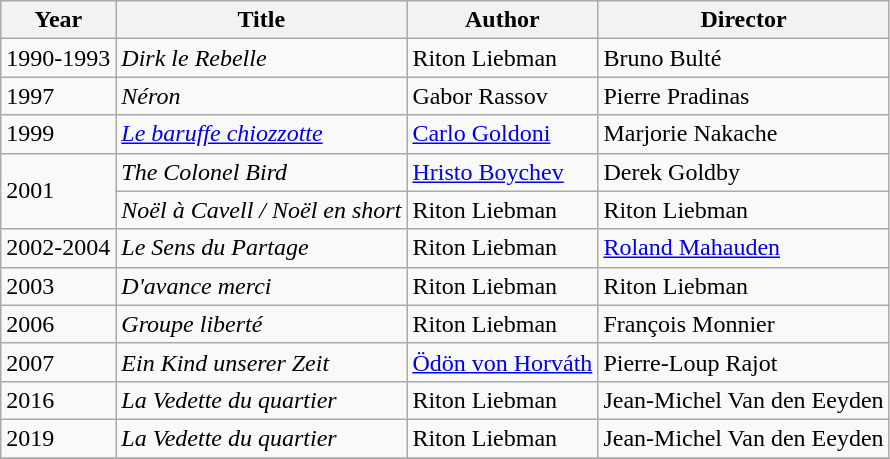<table class="wikitable">
<tr>
<th>Year</th>
<th>Title</th>
<th>Author</th>
<th>Director</th>
</tr>
<tr>
<td>1990-1993</td>
<td><em>Dirk le Rebelle</em></td>
<td>Riton Liebman</td>
<td>Bruno Bulté</td>
</tr>
<tr>
<td>1997</td>
<td><em>Néron</em></td>
<td>Gabor Rassov</td>
<td>Pierre Pradinas</td>
</tr>
<tr>
<td>1999</td>
<td><em><a href='#'>Le baruffe chiozzotte</a></em></td>
<td><a href='#'>Carlo Goldoni</a></td>
<td>Marjorie Nakache</td>
</tr>
<tr>
<td rowspan=2>2001</td>
<td><em>The Colonel Bird</em></td>
<td><a href='#'>Hristo Boychev</a></td>
<td>Derek Goldby</td>
</tr>
<tr>
<td><em>Noël à Cavell / Noël en short</em></td>
<td>Riton Liebman</td>
<td>Riton Liebman</td>
</tr>
<tr>
<td>2002-2004</td>
<td><em>Le Sens du Partage</em></td>
<td>Riton Liebman</td>
<td><a href='#'>Roland Mahauden</a></td>
</tr>
<tr>
<td>2003</td>
<td><em>D'avance merci</em></td>
<td>Riton Liebman</td>
<td>Riton Liebman</td>
</tr>
<tr>
<td>2006</td>
<td><em>Groupe liberté</em></td>
<td>Riton Liebman</td>
<td>François Monnier</td>
</tr>
<tr>
<td>2007</td>
<td><em>Ein Kind unserer Zeit</em></td>
<td><a href='#'>Ödön von Horváth</a></td>
<td>Pierre-Loup Rajot</td>
</tr>
<tr>
<td>2016</td>
<td><em>La Vedette du quartier</em></td>
<td>Riton Liebman</td>
<td>Jean-Michel Van den Eeyden</td>
</tr>
<tr>
<td>2019</td>
<td><em>La Vedette du quartier</em></td>
<td>Riton Liebman</td>
<td>Jean-Michel Van den Eeyden</td>
</tr>
<tr>
</tr>
</table>
